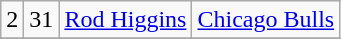<table class="wikitable">
<tr align="center" bgcolor="">
<td>2</td>
<td>31</td>
<td><a href='#'>Rod Higgins</a></td>
<td><a href='#'>Chicago Bulls</a></td>
</tr>
<tr align="center" bgcolor="">
</tr>
</table>
